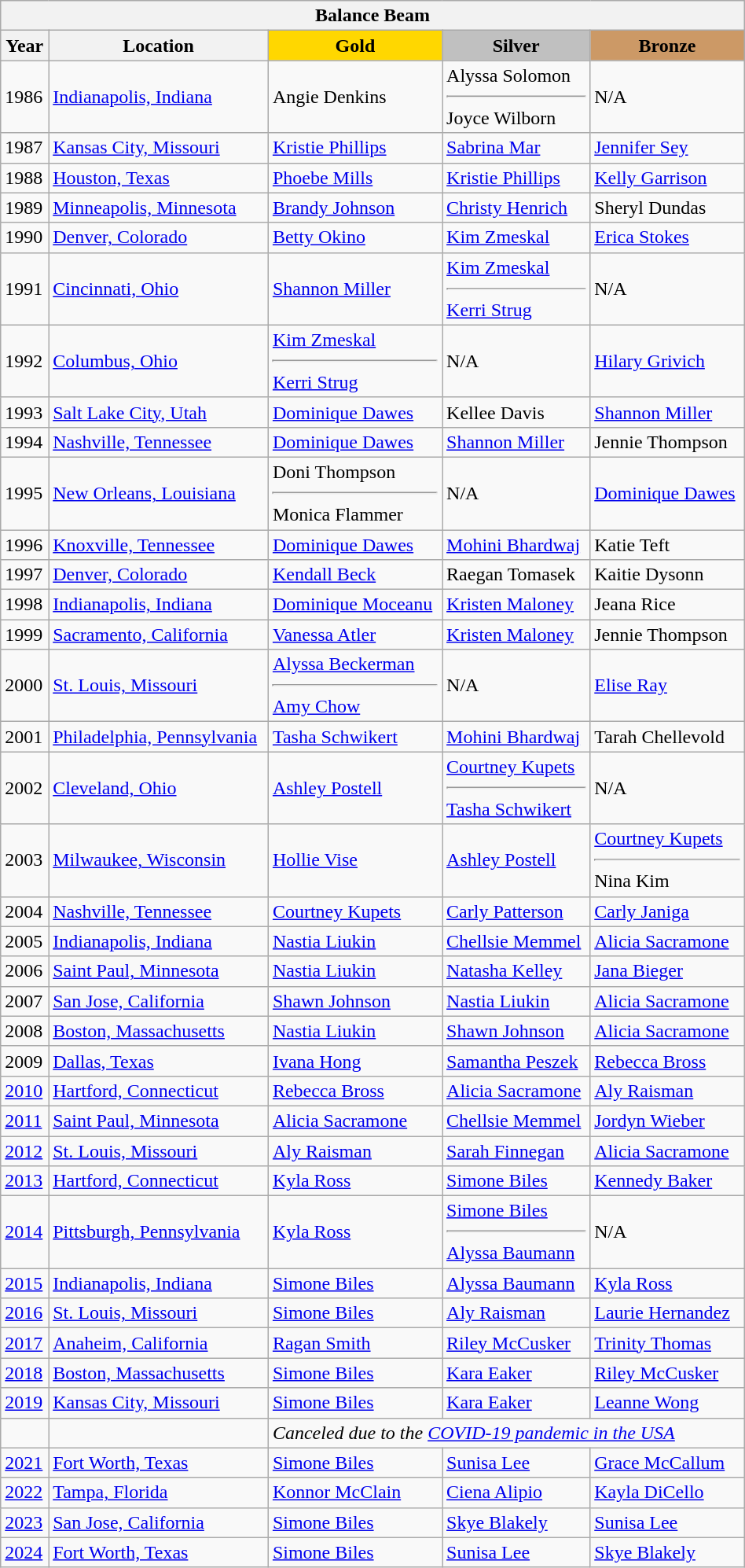<table class="wikitable mw-collapsible mw-collapsed" width="50%">
<tr>
<th align=center colspan="5">Balance Beam</th>
</tr>
<tr>
<th>Year</th>
<th>Location</th>
<td bgcolor="gold" align="center"><strong>Gold</strong></td>
<td bgcolor="silver" align="center"><strong>Silver</strong></td>
<td bgcolor="cc9966" align="center"><strong>Bronze</strong></td>
</tr>
<tr>
<td>1986</td>
<td><a href='#'>Indianapolis, Indiana</a></td>
<td>Angie Denkins</td>
<td>Alyssa Solomon<hr>Joyce Wilborn</td>
<td>N/A</td>
</tr>
<tr>
<td>1987</td>
<td><a href='#'>Kansas City, Missouri</a></td>
<td><a href='#'>Kristie Phillips</a></td>
<td><a href='#'>Sabrina Mar</a></td>
<td><a href='#'>Jennifer Sey</a></td>
</tr>
<tr>
<td>1988</td>
<td><a href='#'>Houston, Texas</a></td>
<td><a href='#'>Phoebe Mills</a></td>
<td><a href='#'>Kristie Phillips</a></td>
<td><a href='#'>Kelly Garrison</a></td>
</tr>
<tr>
<td>1989</td>
<td><a href='#'>Minneapolis, Minnesota</a></td>
<td><a href='#'>Brandy Johnson</a></td>
<td><a href='#'>Christy Henrich</a></td>
<td>Sheryl Dundas</td>
</tr>
<tr>
<td>1990</td>
<td><a href='#'>Denver, Colorado</a></td>
<td><a href='#'>Betty Okino</a></td>
<td><a href='#'>Kim Zmeskal</a></td>
<td><a href='#'>Erica Stokes</a></td>
</tr>
<tr>
<td>1991</td>
<td><a href='#'>Cincinnati, Ohio</a></td>
<td><a href='#'>Shannon Miller</a></td>
<td><a href='#'>Kim Zmeskal</a><hr><a href='#'>Kerri Strug</a></td>
<td>N/A</td>
</tr>
<tr>
<td>1992</td>
<td><a href='#'>Columbus, Ohio</a></td>
<td><a href='#'>Kim Zmeskal</a><hr><a href='#'>Kerri Strug</a></td>
<td>N/A</td>
<td><a href='#'>Hilary Grivich</a></td>
</tr>
<tr>
<td>1993</td>
<td><a href='#'>Salt Lake City, Utah</a></td>
<td><a href='#'>Dominique Dawes</a></td>
<td>Kellee Davis</td>
<td><a href='#'>Shannon Miller</a></td>
</tr>
<tr>
<td>1994</td>
<td><a href='#'>Nashville, Tennessee</a></td>
<td><a href='#'>Dominique Dawes</a></td>
<td><a href='#'>Shannon Miller</a></td>
<td>Jennie Thompson</td>
</tr>
<tr>
<td>1995</td>
<td><a href='#'>New Orleans, Louisiana</a></td>
<td>Doni Thompson<hr>Monica Flammer</td>
<td>N/A</td>
<td><a href='#'>Dominique Dawes</a></td>
</tr>
<tr>
<td>1996</td>
<td><a href='#'>Knoxville, Tennessee</a></td>
<td><a href='#'>Dominique Dawes</a></td>
<td><a href='#'>Mohini Bhardwaj</a></td>
<td>Katie Teft</td>
</tr>
<tr>
<td>1997</td>
<td><a href='#'>Denver, Colorado</a></td>
<td><a href='#'>Kendall Beck</a></td>
<td>Raegan Tomasek</td>
<td>Kaitie Dysonn</td>
</tr>
<tr>
<td>1998</td>
<td><a href='#'>Indianapolis, Indiana</a></td>
<td><a href='#'>Dominique Moceanu</a></td>
<td><a href='#'>Kristen Maloney</a></td>
<td>Jeana Rice</td>
</tr>
<tr>
<td>1999</td>
<td><a href='#'>Sacramento, California</a></td>
<td><a href='#'>Vanessa Atler</a></td>
<td><a href='#'>Kristen Maloney</a></td>
<td>Jennie Thompson</td>
</tr>
<tr>
<td>2000</td>
<td><a href='#'>St. Louis, Missouri</a></td>
<td><a href='#'>Alyssa Beckerman</a><hr><a href='#'>Amy Chow</a></td>
<td>N/A</td>
<td><a href='#'>Elise Ray</a></td>
</tr>
<tr>
<td>2001</td>
<td><a href='#'>Philadelphia, Pennsylvania</a></td>
<td><a href='#'>Tasha Schwikert</a></td>
<td><a href='#'>Mohini Bhardwaj</a></td>
<td>Tarah Chellevold</td>
</tr>
<tr>
<td>2002</td>
<td><a href='#'>Cleveland, Ohio</a></td>
<td><a href='#'>Ashley Postell</a></td>
<td><a href='#'>Courtney Kupets</a><hr><a href='#'>Tasha Schwikert</a></td>
<td>N/A</td>
</tr>
<tr>
<td>2003</td>
<td><a href='#'>Milwaukee, Wisconsin</a></td>
<td><a href='#'>Hollie Vise</a></td>
<td><a href='#'>Ashley Postell</a></td>
<td><a href='#'>Courtney Kupets</a><hr>Nina Kim</td>
</tr>
<tr>
<td>2004</td>
<td><a href='#'>Nashville, Tennessee</a></td>
<td><a href='#'>Courtney Kupets</a></td>
<td><a href='#'>Carly Patterson</a></td>
<td><a href='#'>Carly Janiga</a></td>
</tr>
<tr>
<td>2005</td>
<td><a href='#'>Indianapolis, Indiana</a></td>
<td><a href='#'>Nastia Liukin</a></td>
<td><a href='#'>Chellsie Memmel</a></td>
<td><a href='#'>Alicia Sacramone</a></td>
</tr>
<tr>
<td>2006</td>
<td><a href='#'>Saint Paul, Minnesota</a></td>
<td><a href='#'>Nastia Liukin</a></td>
<td><a href='#'>Natasha Kelley</a></td>
<td><a href='#'>Jana Bieger</a></td>
</tr>
<tr>
<td>2007</td>
<td><a href='#'>San Jose, California</a></td>
<td><a href='#'>Shawn Johnson</a></td>
<td><a href='#'>Nastia Liukin</a></td>
<td><a href='#'>Alicia Sacramone</a></td>
</tr>
<tr>
<td>2008</td>
<td><a href='#'>Boston, Massachusetts</a></td>
<td><a href='#'>Nastia Liukin</a></td>
<td><a href='#'>Shawn Johnson</a></td>
<td><a href='#'>Alicia Sacramone</a></td>
</tr>
<tr>
<td>2009</td>
<td><a href='#'>Dallas, Texas</a></td>
<td><a href='#'>Ivana Hong</a></td>
<td><a href='#'>Samantha Peszek</a></td>
<td><a href='#'>Rebecca Bross</a></td>
</tr>
<tr>
<td><a href='#'>2010</a></td>
<td><a href='#'>Hartford, Connecticut</a></td>
<td><a href='#'>Rebecca Bross</a></td>
<td><a href='#'>Alicia Sacramone</a></td>
<td><a href='#'>Aly Raisman</a></td>
</tr>
<tr>
<td><a href='#'>2011</a></td>
<td><a href='#'>Saint Paul, Minnesota</a></td>
<td><a href='#'>Alicia Sacramone</a></td>
<td><a href='#'>Chellsie Memmel</a></td>
<td><a href='#'>Jordyn Wieber</a></td>
</tr>
<tr>
<td><a href='#'>2012</a></td>
<td><a href='#'>St. Louis, Missouri</a></td>
<td><a href='#'>Aly Raisman</a></td>
<td><a href='#'>Sarah Finnegan</a></td>
<td><a href='#'>Alicia Sacramone</a></td>
</tr>
<tr>
<td><a href='#'>2013</a></td>
<td><a href='#'>Hartford, Connecticut</a></td>
<td><a href='#'>Kyla Ross</a></td>
<td><a href='#'>Simone Biles</a></td>
<td><a href='#'>Kennedy Baker</a></td>
</tr>
<tr>
<td><a href='#'>2014</a></td>
<td><a href='#'>Pittsburgh, Pennsylvania</a></td>
<td><a href='#'>Kyla Ross</a></td>
<td><a href='#'>Simone Biles</a><hr><a href='#'>Alyssa Baumann</a></td>
<td>N/A</td>
</tr>
<tr>
<td><a href='#'>2015</a></td>
<td><a href='#'>Indianapolis, Indiana</a></td>
<td><a href='#'>Simone Biles</a></td>
<td><a href='#'>Alyssa Baumann</a></td>
<td><a href='#'>Kyla Ross</a></td>
</tr>
<tr>
<td><a href='#'>2016</a></td>
<td><a href='#'>St. Louis, Missouri</a></td>
<td><a href='#'>Simone Biles</a></td>
<td><a href='#'>Aly Raisman</a></td>
<td><a href='#'>Laurie Hernandez</a></td>
</tr>
<tr>
<td><a href='#'>2017</a></td>
<td><a href='#'>Anaheim, California</a></td>
<td><a href='#'>Ragan Smith</a></td>
<td><a href='#'>Riley McCusker</a></td>
<td><a href='#'>Trinity Thomas</a></td>
</tr>
<tr>
<td><a href='#'>2018</a></td>
<td><a href='#'>Boston, Massachusetts</a></td>
<td><a href='#'>Simone Biles</a></td>
<td><a href='#'>Kara Eaker</a></td>
<td><a href='#'>Riley McCusker</a></td>
</tr>
<tr>
<td><a href='#'>2019</a></td>
<td><a href='#'>Kansas City, Missouri</a></td>
<td><a href='#'>Simone Biles</a></td>
<td><a href='#'>Kara Eaker</a></td>
<td><a href='#'>Leanne Wong</a></td>
</tr>
<tr>
<td></td>
<td></td>
<td colspan="3"><em>Canceled due to the <a href='#'>COVID-19 pandemic in the USA</a></em> </td>
</tr>
<tr>
<td><a href='#'>2021</a></td>
<td><a href='#'>Fort Worth, Texas</a></td>
<td><a href='#'>Simone Biles</a></td>
<td><a href='#'>Sunisa Lee</a></td>
<td><a href='#'>Grace McCallum</a></td>
</tr>
<tr>
<td><a href='#'>2022</a></td>
<td><a href='#'>Tampa, Florida</a></td>
<td><a href='#'>Konnor McClain</a></td>
<td><a href='#'>Ciena Alipio</a></td>
<td><a href='#'>Kayla DiCello</a></td>
</tr>
<tr>
<td><a href='#'>2023</a></td>
<td><a href='#'>San Jose, California</a></td>
<td><a href='#'>Simone Biles</a></td>
<td><a href='#'>Skye Blakely</a></td>
<td><a href='#'>Sunisa Lee</a></td>
</tr>
<tr>
<td><a href='#'>2024</a></td>
<td><a href='#'>Fort Worth, Texas</a></td>
<td><a href='#'>Simone Biles</a></td>
<td><a href='#'>Sunisa Lee</a></td>
<td><a href='#'>Skye Blakely</a></td>
</tr>
</table>
